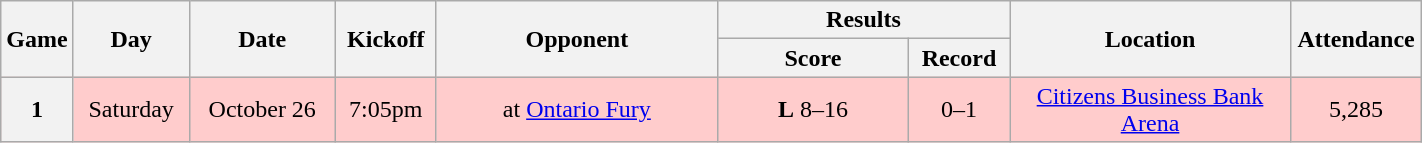<table class="wikitable">
<tr>
<th rowspan="2" width="40">Game</th>
<th rowspan="2" width="70">Day</th>
<th rowspan="2" width="90">Date</th>
<th rowspan="2" width="60">Kickoff</th>
<th rowspan="2" width="180">Opponent</th>
<th colspan="2" width="180">Results</th>
<th rowspan="2" width="180">Location</th>
<th rowspan="2" width="80">Attendance</th>
</tr>
<tr>
<th width="120">Score</th>
<th width="60">Record</th>
</tr>
<tr align="center" bgcolor="#FFCCCC">
<th>1</th>
<td>Saturday</td>
<td>October 26</td>
<td>7:05pm</td>
<td>at <a href='#'>Ontario Fury</a></td>
<td><strong>L</strong> 8–16</td>
<td>0–1</td>
<td><a href='#'>Citizens Business Bank Arena</a></td>
<td>5,285</td>
</tr>
</table>
